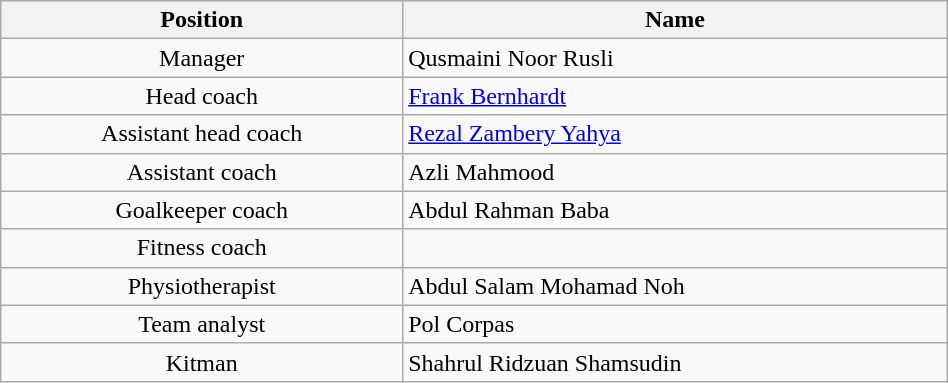<table class="wikitable" style="text-align:center; width:50%">
<tr>
<th>Position</th>
<th>Name</th>
</tr>
<tr>
<td>Manager</td>
<td align=left> Qusmaini Noor Rusli</td>
</tr>
<tr>
<td>Head coach</td>
<td align=left> <a href='#'>Frank Bernhardt</a></td>
</tr>
<tr>
<td>Assistant head coach</td>
<td align=left> <a href='#'>Rezal Zambery Yahya</a></td>
</tr>
<tr>
<td>Assistant coach</td>
<td align=left> Azli Mahmood</td>
</tr>
<tr>
<td>Goalkeeper coach</td>
<td align=left> Abdul Rahman Baba</td>
</tr>
<tr>
<td>Fitness coach</td>
<td align=left></td>
</tr>
<tr>
<td>Physiotherapist</td>
<td align=left> Abdul Salam Mohamad Noh</td>
</tr>
<tr>
<td>Team analyst</td>
<td align=left> Pol Corpas</td>
</tr>
<tr>
<td>Kitman</td>
<td align=left> Shahrul Ridzuan Shamsudin</td>
</tr>
</table>
